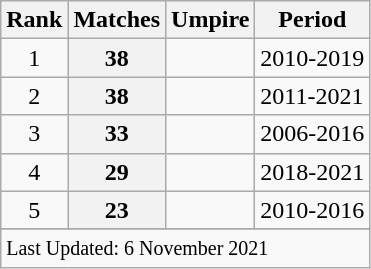<table class="wikitable plainrowheaders sortable">
<tr>
<th scope=col>Rank</th>
<th scope=col>Matches</th>
<th scope=col>Umpire</th>
<th scope=col>Period</th>
</tr>
<tr>
<td align=center>1</td>
<th scope=row style=text-align:center;>38</th>
<td></td>
<td>2010-2019</td>
</tr>
<tr>
<td align=center>2</td>
<th scope=row style=text-align:center;>38</th>
<td></td>
<td>2011-2021</td>
</tr>
<tr>
<td align=center>3</td>
<th scope=row style=text-align:center;>33</th>
<td></td>
<td>2006-2016</td>
</tr>
<tr>
<td align=center>4</td>
<th scope=row style=text-align:center;>29</th>
<td></td>
<td>2018-2021</td>
</tr>
<tr>
<td align=center>5</td>
<th scope=row style=text-align:center;>23</th>
<td></td>
<td>2010-2016</td>
</tr>
<tr>
</tr>
<tr class=sortbottom>
<td colspan=4><small>Last Updated: 6 November 2021</small></td>
</tr>
</table>
